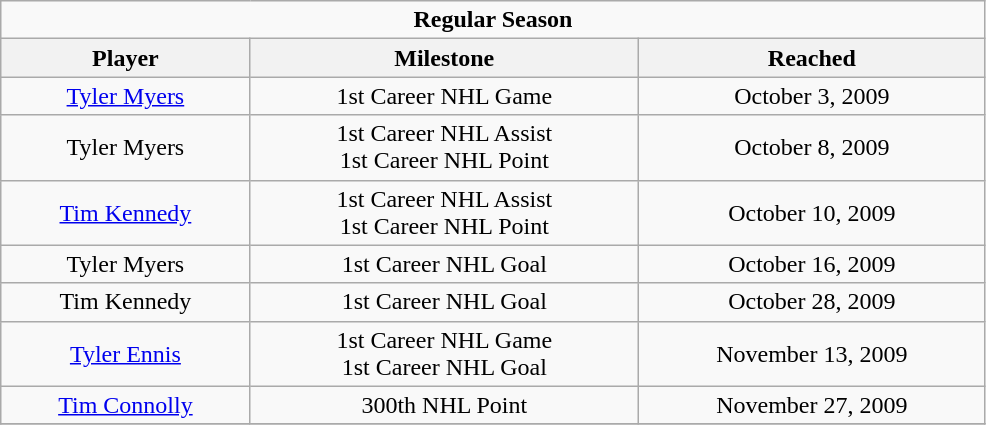<table class="wikitable" width="52%" style="text-align:center">
<tr>
<td colspan="10" align="center"><strong>Regular Season</strong></td>
</tr>
<tr>
<th>Player</th>
<th>Milestone</th>
<th>Reached</th>
</tr>
<tr>
<td><a href='#'>Tyler Myers</a></td>
<td>1st Career NHL Game</td>
<td>October 3, 2009</td>
</tr>
<tr>
<td>Tyler Myers</td>
<td>1st Career NHL Assist<br>1st Career NHL Point</td>
<td>October 8, 2009</td>
</tr>
<tr>
<td><a href='#'>Tim Kennedy</a></td>
<td>1st Career NHL Assist<br>1st Career NHL Point</td>
<td>October 10, 2009</td>
</tr>
<tr>
<td>Tyler Myers</td>
<td>1st Career NHL Goal</td>
<td>October 16, 2009</td>
</tr>
<tr>
<td>Tim Kennedy</td>
<td>1st Career NHL Goal</td>
<td>October 28, 2009</td>
</tr>
<tr>
<td><a href='#'>Tyler Ennis</a></td>
<td>1st Career NHL Game<br>1st Career NHL Goal</td>
<td>November 13, 2009</td>
</tr>
<tr>
<td><a href='#'>Tim Connolly</a></td>
<td>300th NHL Point</td>
<td>November 27, 2009</td>
</tr>
<tr>
</tr>
</table>
